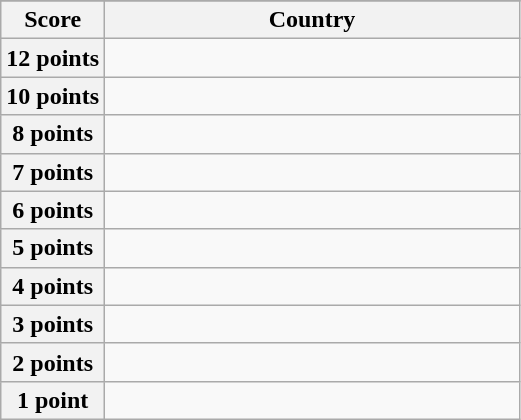<table class="wikitable">
<tr>
</tr>
<tr>
<th scope="col" width="20%">Score</th>
<th scope="col">Country</th>
</tr>
<tr>
<th scope="row">12 points</th>
<td></td>
</tr>
<tr>
<th scope="row">10 points</th>
<td></td>
</tr>
<tr>
<th scope="row">8 points</th>
<td></td>
</tr>
<tr>
<th scope="row">7 points</th>
<td></td>
</tr>
<tr>
<th scope="row">6 points</th>
<td></td>
</tr>
<tr>
<th scope="row">5 points</th>
<td></td>
</tr>
<tr>
<th scope="row">4 points</th>
<td></td>
</tr>
<tr>
<th scope="row">3 points</th>
<td></td>
</tr>
<tr>
<th scope="row">2 points</th>
<td></td>
</tr>
<tr>
<th scope="row">1 point</th>
<td></td>
</tr>
</table>
